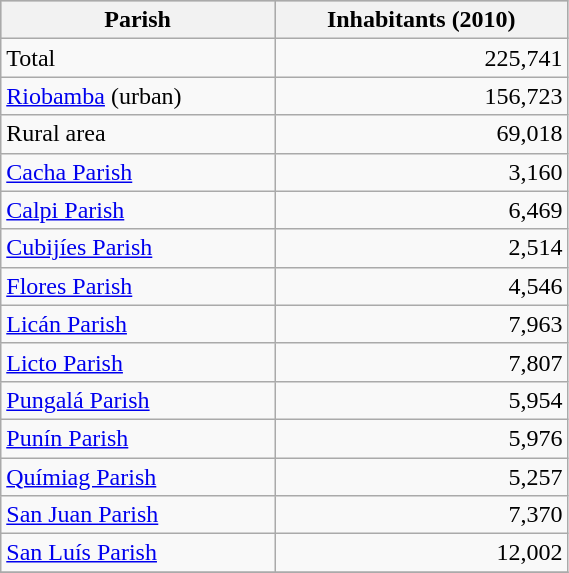<table class="wikitable" border="1" style="width:30%;" border="1">
<tr bgcolor=silver>
<th><strong>Parish</strong></th>
<th><strong>Inhabitants (2010)</strong></th>
</tr>
<tr>
<td>Total</td>
<td align=right>225,741</td>
</tr>
<tr>
<td><a href='#'>Riobamba</a> (urban)</td>
<td align=right>156,723</td>
</tr>
<tr>
<td>Rural area</td>
<td align=right>69,018</td>
</tr>
<tr>
<td><a href='#'>Cacha Parish</a></td>
<td align="right">3,160</td>
</tr>
<tr>
<td><a href='#'>Calpi Parish</a></td>
<td align="right">6,469</td>
</tr>
<tr>
<td><a href='#'>Cubijíes Parish</a></td>
<td align="right">2,514</td>
</tr>
<tr>
<td><a href='#'>Flores Parish</a></td>
<td align="right">4,546</td>
</tr>
<tr>
<td><a href='#'>Licán Parish</a></td>
<td align="right">7,963</td>
</tr>
<tr>
<td><a href='#'>Licto Parish</a></td>
<td align="right">7,807</td>
</tr>
<tr>
<td><a href='#'>Pungalá Parish</a></td>
<td align="right">5,954</td>
</tr>
<tr>
<td><a href='#'>Punín Parish</a></td>
<td align="right">5,976</td>
</tr>
<tr>
<td><a href='#'>Químiag Parish</a></td>
<td align="right">5,257</td>
</tr>
<tr>
<td><a href='#'>San Juan Parish</a></td>
<td align="right">7,370</td>
</tr>
<tr>
<td><a href='#'>San Luís Parish</a></td>
<td align="right">12,002</td>
</tr>
<tr>
</tr>
</table>
